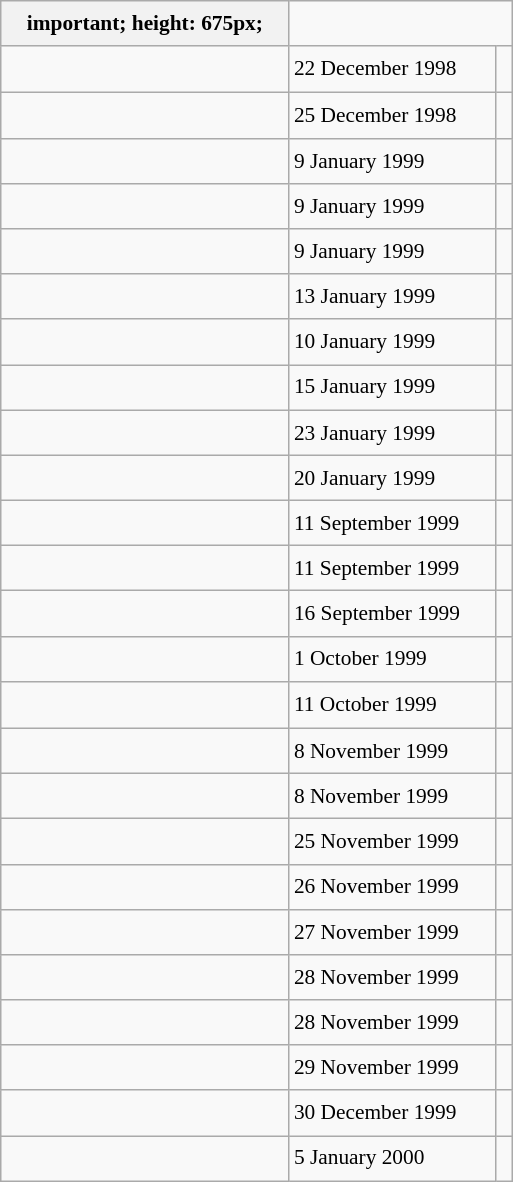<table class="wikitable" style="font-size: 89%; float: left; width: 24em; margin-right: 1em; line-height: 1.65em">
<tr>
<th>important; height: 675px;</th>
</tr>
<tr>
<td></td>
<td>22 December 1998</td>
<td><small></small></td>
</tr>
<tr>
<td></td>
<td>25 December 1998</td>
<td><small></small> </td>
</tr>
<tr>
<td></td>
<td>9 January 1999</td>
<td><small></small></td>
</tr>
<tr>
<td></td>
<td>9 January 1999</td>
<td><small></small></td>
</tr>
<tr>
<td></td>
<td>9 January 1999</td>
<td><small></small></td>
</tr>
<tr>
<td></td>
<td>13 January 1999</td>
<td><small></small></td>
</tr>
<tr>
<td></td>
<td>10 January 1999</td>
<td><small></small></td>
</tr>
<tr>
<td></td>
<td>15 January 1999</td>
<td><small></small></td>
</tr>
<tr>
<td></td>
<td>23 January 1999</td>
<td><small></small></td>
</tr>
<tr>
<td></td>
<td>20 January 1999</td>
<td><small></small></td>
</tr>
<tr>
<td></td>
<td>11 September 1999</td>
<td><small></small></td>
</tr>
<tr>
<td></td>
<td>11 September 1999</td>
<td><small></small></td>
</tr>
<tr>
<td></td>
<td>16 September 1999</td>
<td><small></small></td>
</tr>
<tr>
<td></td>
<td>1 October 1999</td>
<td><small></small></td>
</tr>
<tr>
<td></td>
<td>11 October 1999</td>
<td><small></small> </td>
</tr>
<tr>
<td></td>
<td>8 November 1999</td>
<td><small></small></td>
</tr>
<tr>
<td></td>
<td>8 November 1999</td>
<td><small></small></td>
</tr>
<tr>
<td></td>
<td>25 November 1999</td>
<td><small></small></td>
</tr>
<tr>
<td></td>
<td>26 November 1999</td>
<td><small></small></td>
</tr>
<tr>
<td></td>
<td>27 November 1999</td>
<td><small></small></td>
</tr>
<tr>
<td></td>
<td>28 November 1999</td>
<td><small></small></td>
</tr>
<tr>
<td></td>
<td>28 November 1999</td>
<td><small></small></td>
</tr>
<tr>
<td></td>
<td>29 November 1999</td>
<td><small></small></td>
</tr>
<tr>
<td></td>
<td>30 December 1999</td>
<td><small></small></td>
</tr>
<tr>
<td></td>
<td>5 January 2000</td>
<td><small></small></td>
</tr>
</table>
